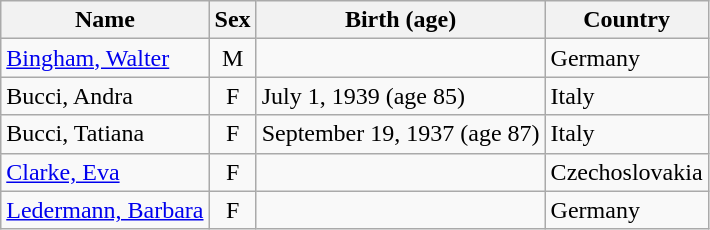<table class="wikitable sortable">
<tr>
<th>Name</th>
<th>Sex</th>
<th>Birth (age)</th>
<th>Country</th>
</tr>
<tr>
<td><a href='#'>Bingham, Walter</a></td>
<td style="text-align:center">M</td>
<td></td>
<td>Germany</td>
</tr>
<tr>
<td>Bucci, Andra</td>
<td style="text-align: center;">F</td>
<td>July 1, 1939 (age 85)</td>
<td>Italy</td>
</tr>
<tr>
<td>Bucci, Tatiana</td>
<td style="text-align: center;">F</td>
<td>September 19, 1937 (age 87)</td>
<td>Italy</td>
</tr>
<tr>
<td><a href='#'>Clarke, Eva</a></td>
<td style="text-align:center">F</td>
<td></td>
<td>Czechoslovakia</td>
</tr>
<tr>
<td><a href='#'>Ledermann, Barbara</a></td>
<td style="text-align:center">F</td>
<td></td>
<td>Germany</td>
</tr>
</table>
